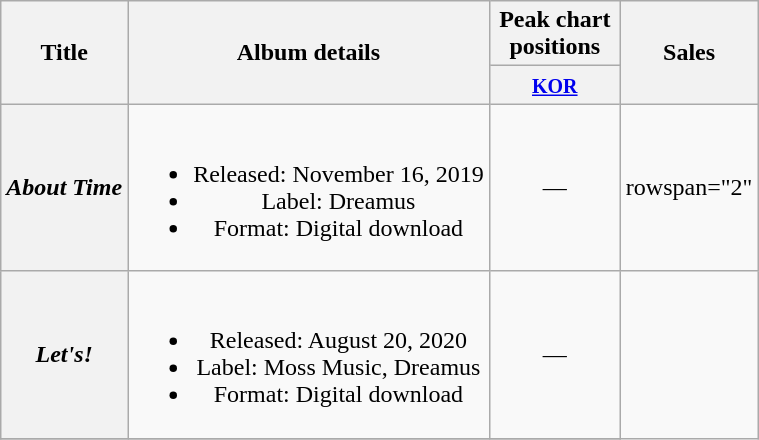<table class="wikitable plainrowheaders" style="text-align:center;">
<tr>
<th scope="col" rowspan="2">Title</th>
<th scope="col" rowspan="2">Album details</th>
<th scope="col" colspan="1" style="width:5em;">Peak chart positions</th>
<th scope="col" rowspan="2">Sales</th>
</tr>
<tr>
<th><small><a href='#'>KOR</a></small><br></th>
</tr>
<tr>
<th scope="row"><em>About Time</em></th>
<td><br><ul><li>Released: November 16, 2019</li><li>Label: Dreamus</li><li>Format: Digital download</li></ul></td>
<td>—</td>
<td>rowspan="2" </td>
</tr>
<tr>
<th scope="row"><em>Let's!</em></th>
<td><br><ul><li>Released: August 20, 2020</li><li>Label: Moss Music, Dreamus</li><li>Format: Digital download</li></ul></td>
<td>—</td>
</tr>
<tr>
</tr>
</table>
